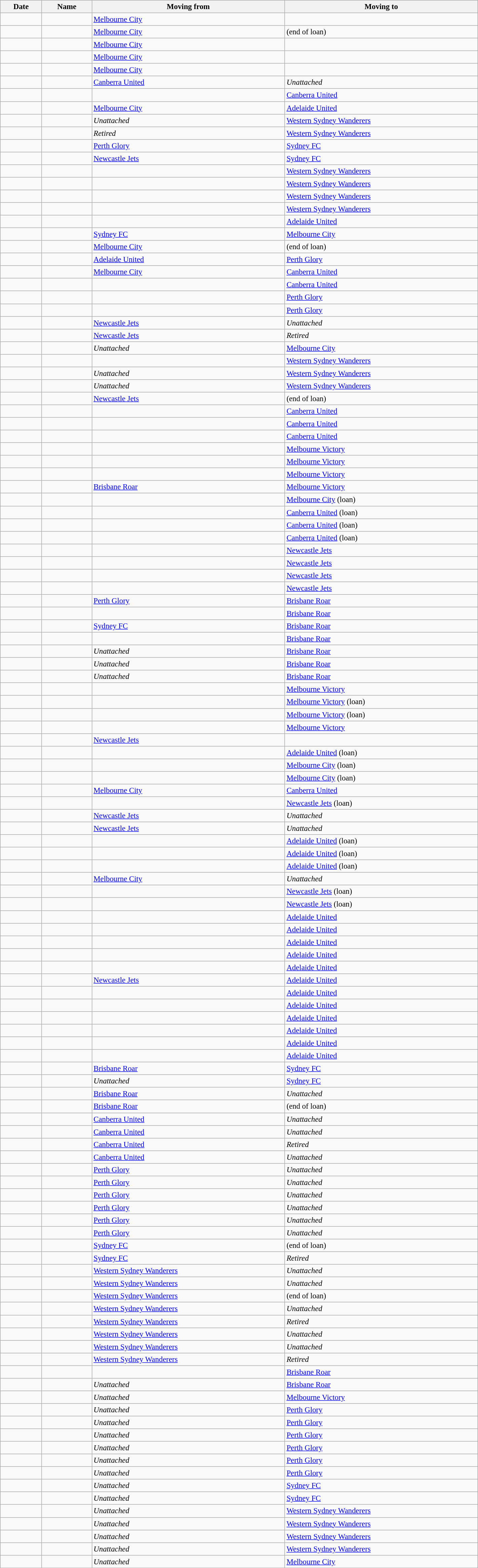<table class="wikitable sortable" style="width:75%; font-size:95%; ">
<tr>
<th>Date</th>
<th>Name</th>
<th>Moving from</th>
<th>Moving to</th>
</tr>
<tr>
<td></td>
<td></td>
<td><a href='#'>Melbourne City</a></td>
<td></td>
</tr>
<tr>
<td></td>
<td></td>
<td><a href='#'>Melbourne City</a></td>
<td> (end of loan)</td>
</tr>
<tr>
<td></td>
<td></td>
<td><a href='#'>Melbourne City</a></td>
<td></td>
</tr>
<tr>
<td></td>
<td></td>
<td><a href='#'>Melbourne City</a></td>
<td></td>
</tr>
<tr>
<td></td>
<td></td>
<td><a href='#'>Melbourne City</a></td>
<td></td>
</tr>
<tr>
<td></td>
<td></td>
<td><a href='#'>Canberra United</a></td>
<td><em>Unattached</em></td>
</tr>
<tr>
<td></td>
<td></td>
<td></td>
<td><a href='#'>Canberra United</a></td>
</tr>
<tr>
<td></td>
<td></td>
<td><a href='#'>Melbourne City</a></td>
<td><a href='#'>Adelaide United</a></td>
</tr>
<tr>
<td></td>
<td></td>
<td><em>Unattached</em></td>
<td><a href='#'>Western Sydney Wanderers</a></td>
</tr>
<tr>
<td></td>
<td></td>
<td><em>Retired</em></td>
<td><a href='#'>Western Sydney Wanderers</a></td>
</tr>
<tr>
<td></td>
<td></td>
<td><a href='#'>Perth Glory</a></td>
<td><a href='#'>Sydney FC</a></td>
</tr>
<tr>
<td></td>
<td></td>
<td><a href='#'>Newcastle Jets</a></td>
<td><a href='#'>Sydney FC</a></td>
</tr>
<tr>
<td></td>
<td></td>
<td></td>
<td><a href='#'>Western Sydney Wanderers</a></td>
</tr>
<tr>
<td></td>
<td></td>
<td></td>
<td><a href='#'>Western Sydney Wanderers</a></td>
</tr>
<tr>
<td></td>
<td></td>
<td></td>
<td><a href='#'>Western Sydney Wanderers</a></td>
</tr>
<tr>
<td></td>
<td></td>
<td></td>
<td><a href='#'>Western Sydney Wanderers</a></td>
</tr>
<tr>
<td></td>
<td></td>
<td></td>
<td><a href='#'>Adelaide United</a></td>
</tr>
<tr>
<td></td>
<td></td>
<td><a href='#'>Sydney FC</a></td>
<td><a href='#'>Melbourne City</a></td>
</tr>
<tr>
<td></td>
<td></td>
<td><a href='#'>Melbourne City</a></td>
<td> (end of loan)</td>
</tr>
<tr>
<td></td>
<td></td>
<td><a href='#'>Adelaide United</a></td>
<td><a href='#'>Perth Glory</a></td>
</tr>
<tr>
<td></td>
<td></td>
<td><a href='#'>Melbourne City</a></td>
<td><a href='#'>Canberra United</a></td>
</tr>
<tr>
<td></td>
<td></td>
<td></td>
<td><a href='#'>Canberra United</a></td>
</tr>
<tr>
<td></td>
<td></td>
<td></td>
<td><a href='#'>Perth Glory</a></td>
</tr>
<tr>
<td></td>
<td></td>
<td></td>
<td><a href='#'>Perth Glory</a></td>
</tr>
<tr>
<td></td>
<td></td>
<td><a href='#'>Newcastle Jets</a></td>
<td><em>Unattached</em></td>
</tr>
<tr>
<td></td>
<td></td>
<td><a href='#'>Newcastle Jets</a></td>
<td><em>Retired</em></td>
</tr>
<tr>
<td></td>
<td></td>
<td><em>Unattached</em></td>
<td><a href='#'>Melbourne City</a></td>
</tr>
<tr>
<td></td>
<td></td>
<td></td>
<td><a href='#'>Western Sydney Wanderers</a></td>
</tr>
<tr>
<td></td>
<td></td>
<td><em>Unattached</em></td>
<td><a href='#'>Western Sydney Wanderers</a></td>
</tr>
<tr>
<td></td>
<td></td>
<td><em>Unattached</em></td>
<td><a href='#'>Western Sydney Wanderers</a></td>
</tr>
<tr>
<td></td>
<td></td>
<td><a href='#'>Newcastle Jets</a></td>
<td> (end of loan)</td>
</tr>
<tr>
<td></td>
<td></td>
<td></td>
<td><a href='#'>Canberra United</a></td>
</tr>
<tr>
<td></td>
<td></td>
<td></td>
<td><a href='#'>Canberra United</a></td>
</tr>
<tr>
<td></td>
<td></td>
<td></td>
<td><a href='#'>Canberra United</a></td>
</tr>
<tr>
<td></td>
<td></td>
<td></td>
<td><a href='#'>Melbourne Victory</a></td>
</tr>
<tr>
<td></td>
<td></td>
<td></td>
<td><a href='#'>Melbourne Victory</a></td>
</tr>
<tr>
<td></td>
<td></td>
<td></td>
<td><a href='#'>Melbourne Victory</a></td>
</tr>
<tr>
<td></td>
<td></td>
<td><a href='#'>Brisbane Roar</a></td>
<td><a href='#'>Melbourne Victory</a></td>
</tr>
<tr>
<td></td>
<td></td>
<td></td>
<td><a href='#'>Melbourne City</a> (loan)</td>
</tr>
<tr>
<td></td>
<td></td>
<td></td>
<td><a href='#'>Canberra United</a> (loan)</td>
</tr>
<tr>
<td></td>
<td></td>
<td></td>
<td><a href='#'>Canberra United</a> (loan)</td>
</tr>
<tr>
<td></td>
<td></td>
<td></td>
<td><a href='#'>Canberra United</a> (loan)</td>
</tr>
<tr>
<td></td>
<td></td>
<td></td>
<td><a href='#'>Newcastle Jets</a></td>
</tr>
<tr>
<td></td>
<td></td>
<td></td>
<td><a href='#'>Newcastle Jets</a></td>
</tr>
<tr>
<td></td>
<td></td>
<td></td>
<td><a href='#'>Newcastle Jets</a></td>
</tr>
<tr>
<td></td>
<td></td>
<td></td>
<td><a href='#'>Newcastle Jets</a></td>
</tr>
<tr>
<td></td>
<td></td>
<td><a href='#'>Perth Glory</a></td>
<td><a href='#'>Brisbane Roar</a></td>
</tr>
<tr>
<td></td>
<td></td>
<td></td>
<td><a href='#'>Brisbane Roar</a></td>
</tr>
<tr>
<td></td>
<td></td>
<td><a href='#'>Sydney FC</a></td>
<td><a href='#'>Brisbane Roar</a></td>
</tr>
<tr>
<td></td>
<td></td>
<td></td>
<td><a href='#'>Brisbane Roar</a></td>
</tr>
<tr>
<td></td>
<td></td>
<td><em>Unattached</em></td>
<td><a href='#'>Brisbane Roar</a></td>
</tr>
<tr>
<td></td>
<td></td>
<td><em>Unattached</em></td>
<td><a href='#'>Brisbane Roar</a></td>
</tr>
<tr>
<td></td>
<td></td>
<td><em>Unattached</em></td>
<td><a href='#'>Brisbane Roar</a></td>
</tr>
<tr>
<td></td>
<td></td>
<td></td>
<td><a href='#'>Melbourne Victory</a></td>
</tr>
<tr>
<td></td>
<td></td>
<td></td>
<td><a href='#'>Melbourne Victory</a> (loan)</td>
</tr>
<tr>
<td></td>
<td></td>
<td></td>
<td><a href='#'>Melbourne Victory</a> (loan)</td>
</tr>
<tr>
<td></td>
<td></td>
<td></td>
<td><a href='#'>Melbourne Victory</a></td>
</tr>
<tr>
<td></td>
<td></td>
<td><a href='#'>Newcastle Jets</a></td>
<td></td>
</tr>
<tr>
<td></td>
<td></td>
<td></td>
<td><a href='#'>Adelaide United</a> (loan)</td>
</tr>
<tr>
<td></td>
<td></td>
<td></td>
<td><a href='#'>Melbourne City</a> (loan)</td>
</tr>
<tr>
<td></td>
<td></td>
<td></td>
<td><a href='#'>Melbourne City</a> (loan)</td>
</tr>
<tr>
<td></td>
<td></td>
<td><a href='#'>Melbourne City</a></td>
<td><a href='#'>Canberra United</a></td>
</tr>
<tr>
<td></td>
<td></td>
<td></td>
<td><a href='#'>Newcastle Jets</a> (loan)</td>
</tr>
<tr>
<td></td>
<td></td>
<td><a href='#'>Newcastle Jets</a></td>
<td><em>Unattached</em></td>
</tr>
<tr>
<td></td>
<td></td>
<td><a href='#'>Newcastle Jets</a></td>
<td><em>Unattached</em></td>
</tr>
<tr>
<td></td>
<td></td>
<td></td>
<td><a href='#'>Adelaide United</a> (loan)</td>
</tr>
<tr>
<td></td>
<td></td>
<td></td>
<td><a href='#'>Adelaide United</a> (loan)</td>
</tr>
<tr>
<td></td>
<td></td>
<td></td>
<td><a href='#'>Adelaide United</a> (loan)</td>
</tr>
<tr>
<td></td>
<td></td>
<td><a href='#'>Melbourne City</a></td>
<td><em>Unattached</em></td>
</tr>
<tr>
<td></td>
<td></td>
<td></td>
<td><a href='#'>Newcastle Jets</a> (loan)</td>
</tr>
<tr>
<td></td>
<td></td>
<td></td>
<td><a href='#'>Newcastle Jets</a> (loan)</td>
</tr>
<tr>
<td></td>
<td></td>
<td></td>
<td><a href='#'>Adelaide United</a></td>
</tr>
<tr>
<td></td>
<td></td>
<td></td>
<td><a href='#'>Adelaide United</a></td>
</tr>
<tr>
<td></td>
<td></td>
<td></td>
<td><a href='#'>Adelaide United</a></td>
</tr>
<tr>
<td></td>
<td></td>
<td></td>
<td><a href='#'>Adelaide United</a></td>
</tr>
<tr>
<td></td>
<td></td>
<td></td>
<td><a href='#'>Adelaide United</a></td>
</tr>
<tr>
<td></td>
<td></td>
<td><a href='#'>Newcastle Jets</a></td>
<td><a href='#'>Adelaide United</a></td>
</tr>
<tr>
<td></td>
<td></td>
<td></td>
<td><a href='#'>Adelaide United</a></td>
</tr>
<tr>
<td></td>
<td></td>
<td></td>
<td><a href='#'>Adelaide United</a></td>
</tr>
<tr>
<td></td>
<td></td>
<td></td>
<td><a href='#'>Adelaide United</a></td>
</tr>
<tr>
<td></td>
<td></td>
<td></td>
<td><a href='#'>Adelaide United</a></td>
</tr>
<tr>
<td></td>
<td></td>
<td></td>
<td><a href='#'>Adelaide United</a></td>
</tr>
<tr>
<td></td>
<td></td>
<td></td>
<td><a href='#'>Adelaide United</a></td>
</tr>
<tr>
<td></td>
<td></td>
<td><a href='#'>Brisbane Roar</a></td>
<td><a href='#'>Sydney FC</a></td>
</tr>
<tr>
<td></td>
<td></td>
<td><em>Unattached</em></td>
<td><a href='#'>Sydney FC</a></td>
</tr>
<tr>
<td></td>
<td></td>
<td><a href='#'>Brisbane Roar</a></td>
<td><em>Unattached</em></td>
</tr>
<tr>
<td></td>
<td></td>
<td><a href='#'>Brisbane Roar</a></td>
<td> (end of loan)</td>
</tr>
<tr>
<td></td>
<td></td>
<td><a href='#'>Canberra United</a></td>
<td><em>Unattached</em></td>
</tr>
<tr>
<td></td>
<td></td>
<td><a href='#'>Canberra United</a></td>
<td><em>Unattached</em></td>
</tr>
<tr>
<td></td>
<td></td>
<td><a href='#'>Canberra United</a></td>
<td><em>Retired</em></td>
</tr>
<tr>
<td></td>
<td></td>
<td><a href='#'>Canberra United</a></td>
<td><em>Unattached</em></td>
</tr>
<tr>
<td></td>
<td></td>
<td><a href='#'>Perth Glory</a></td>
<td><em>Unattached</em></td>
</tr>
<tr>
<td></td>
<td></td>
<td><a href='#'>Perth Glory</a></td>
<td><em>Unattached</em></td>
</tr>
<tr>
<td></td>
<td></td>
<td><a href='#'>Perth Glory</a></td>
<td><em>Unattached</em></td>
</tr>
<tr>
<td></td>
<td></td>
<td><a href='#'>Perth Glory</a></td>
<td><em>Unattached</em></td>
</tr>
<tr>
<td></td>
<td></td>
<td><a href='#'>Perth Glory</a></td>
<td><em>Unattached</em></td>
</tr>
<tr>
<td></td>
<td></td>
<td><a href='#'>Perth Glory</a></td>
<td><em>Unattached</em></td>
</tr>
<tr>
<td></td>
<td></td>
<td><a href='#'>Sydney FC</a></td>
<td> (end of loan)</td>
</tr>
<tr>
<td></td>
<td></td>
<td><a href='#'>Sydney FC</a></td>
<td><em>Retired</em></td>
</tr>
<tr>
<td></td>
<td></td>
<td><a href='#'>Western Sydney Wanderers</a></td>
<td><em>Unattached</em></td>
</tr>
<tr>
<td></td>
<td></td>
<td><a href='#'>Western Sydney Wanderers</a></td>
<td><em>Unattached</em></td>
</tr>
<tr>
<td></td>
<td></td>
<td><a href='#'>Western Sydney Wanderers</a></td>
<td> (end of loan)</td>
</tr>
<tr>
<td></td>
<td></td>
<td><a href='#'>Western Sydney Wanderers</a></td>
<td><em>Unattached</em></td>
</tr>
<tr>
<td></td>
<td></td>
<td><a href='#'>Western Sydney Wanderers</a></td>
<td><em>Retired</em></td>
</tr>
<tr>
<td></td>
<td></td>
<td><a href='#'>Western Sydney Wanderers</a></td>
<td><em>Unattached</em></td>
</tr>
<tr>
<td></td>
<td></td>
<td><a href='#'>Western Sydney Wanderers</a></td>
<td><em>Unattached</em></td>
</tr>
<tr>
<td></td>
<td></td>
<td><a href='#'>Western Sydney Wanderers</a></td>
<td><em>Retired</em></td>
</tr>
<tr>
<td></td>
<td></td>
<td></td>
<td><a href='#'>Brisbane Roar</a></td>
</tr>
<tr>
<td></td>
<td></td>
<td><em>Unattached</em></td>
<td><a href='#'>Brisbane Roar</a></td>
</tr>
<tr>
<td></td>
<td></td>
<td><em>Unattached</em></td>
<td><a href='#'>Melbourne Victory</a></td>
</tr>
<tr>
<td></td>
<td></td>
<td><em>Unattached</em></td>
<td><a href='#'>Perth Glory</a></td>
</tr>
<tr>
<td></td>
<td></td>
<td><em>Unattached</em></td>
<td><a href='#'>Perth Glory</a></td>
</tr>
<tr>
<td></td>
<td></td>
<td><em>Unattached</em></td>
<td><a href='#'>Perth Glory</a></td>
</tr>
<tr>
<td></td>
<td></td>
<td><em>Unattached</em></td>
<td><a href='#'>Perth Glory</a></td>
</tr>
<tr>
<td></td>
<td></td>
<td><em>Unattached</em></td>
<td><a href='#'>Perth Glory</a></td>
</tr>
<tr>
<td></td>
<td></td>
<td><em>Unattached</em></td>
<td><a href='#'>Perth Glory</a></td>
</tr>
<tr>
<td></td>
<td></td>
<td><em>Unattached</em></td>
<td><a href='#'>Sydney FC</a></td>
</tr>
<tr>
<td></td>
<td></td>
<td><em>Unattached</em></td>
<td><a href='#'>Sydney FC</a></td>
</tr>
<tr>
<td></td>
<td></td>
<td><em>Unattached</em></td>
<td><a href='#'>Western Sydney Wanderers</a></td>
</tr>
<tr>
<td></td>
<td></td>
<td><em>Unattached</em></td>
<td><a href='#'>Western Sydney Wanderers</a></td>
</tr>
<tr>
<td></td>
<td></td>
<td><em>Unattached</em></td>
<td><a href='#'>Western Sydney Wanderers</a></td>
</tr>
<tr>
<td></td>
<td></td>
<td><em>Unattached</em></td>
<td><a href='#'>Western Sydney Wanderers</a></td>
</tr>
<tr>
<td></td>
<td></td>
<td><em>Unattached</em></td>
<td><a href='#'>Melbourne City</a></td>
</tr>
</table>
